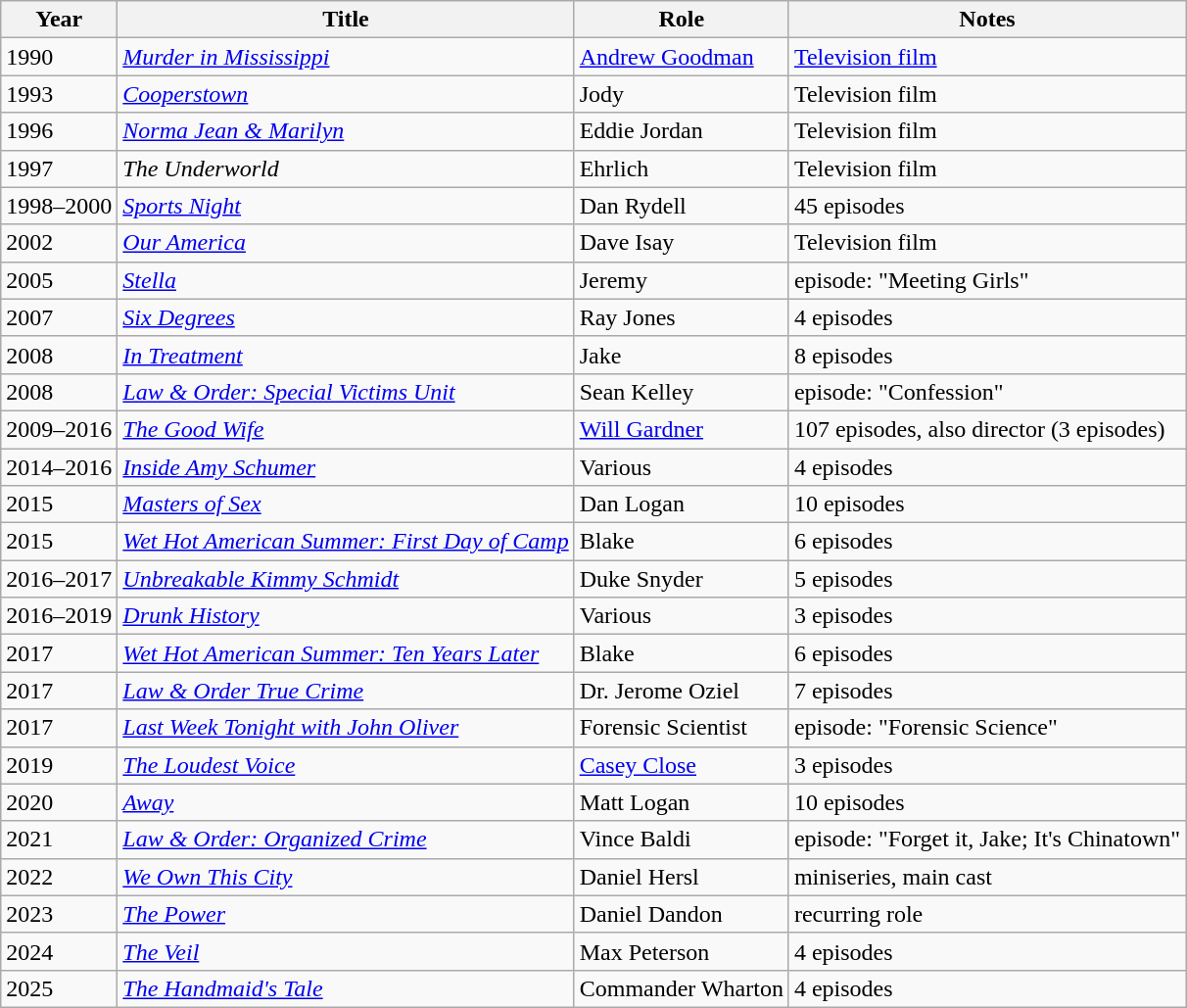<table class="wikitable sortable">
<tr>
<th>Year</th>
<th>Title</th>
<th>Role</th>
<th>Notes</th>
</tr>
<tr>
<td>1990</td>
<td><em><a href='#'>Murder in Mississippi</a></em></td>
<td><a href='#'>Andrew Goodman</a></td>
<td><a href='#'>Television film</a></td>
</tr>
<tr>
<td>1993</td>
<td><em><a href='#'>Cooperstown</a></em></td>
<td>Jody</td>
<td>Television film</td>
</tr>
<tr>
<td>1996</td>
<td><em><a href='#'>Norma Jean & Marilyn</a></em></td>
<td>Eddie Jordan</td>
<td>Television film</td>
</tr>
<tr>
<td>1997</td>
<td><em>The Underworld</em></td>
<td>Ehrlich</td>
<td>Television film</td>
</tr>
<tr>
<td>1998–2000</td>
<td><em><a href='#'>Sports Night</a></em></td>
<td>Dan Rydell</td>
<td>45 episodes</td>
</tr>
<tr>
<td>2002</td>
<td><em><a href='#'>Our America</a></em></td>
<td>Dave Isay</td>
<td>Television film</td>
</tr>
<tr>
<td>2005</td>
<td><em><a href='#'>Stella</a></em></td>
<td>Jeremy</td>
<td>episode: "Meeting Girls"</td>
</tr>
<tr>
<td>2007</td>
<td><em><a href='#'>Six Degrees</a></em></td>
<td>Ray Jones</td>
<td>4 episodes</td>
</tr>
<tr>
<td>2008</td>
<td><em><a href='#'>In Treatment</a></em></td>
<td>Jake</td>
<td>8 episodes</td>
</tr>
<tr>
<td>2008</td>
<td><em><a href='#'>Law & Order: Special Victims Unit</a></em></td>
<td>Sean Kelley</td>
<td>episode: "Confession"</td>
</tr>
<tr>
<td>2009–2016</td>
<td><em><a href='#'>The Good Wife</a></em></td>
<td><a href='#'>Will Gardner</a></td>
<td>107 episodes, also director (3 episodes)</td>
</tr>
<tr>
<td>2014–2016</td>
<td><em><a href='#'>Inside Amy Schumer</a></em></td>
<td>Various</td>
<td>4 episodes</td>
</tr>
<tr>
<td>2015</td>
<td><em><a href='#'>Masters of Sex</a></em></td>
<td>Dan Logan</td>
<td>10 episodes</td>
</tr>
<tr>
<td>2015</td>
<td><em><a href='#'>Wet Hot American Summer: First Day of Camp</a></em></td>
<td>Blake</td>
<td>6 episodes</td>
</tr>
<tr>
<td>2016–2017</td>
<td><em><a href='#'>Unbreakable Kimmy Schmidt</a></em></td>
<td>Duke Snyder</td>
<td>5 episodes</td>
</tr>
<tr>
<td>2016–2019</td>
<td><em><a href='#'>Drunk History</a></em></td>
<td>Various</td>
<td>3 episodes</td>
</tr>
<tr>
<td>2017</td>
<td><em><a href='#'>Wet Hot American Summer: Ten Years Later</a></em></td>
<td>Blake</td>
<td>6 episodes</td>
</tr>
<tr>
<td>2017</td>
<td><em><a href='#'>Law & Order True Crime</a></em></td>
<td>Dr. Jerome Oziel</td>
<td>7 episodes</td>
</tr>
<tr>
<td>2017</td>
<td><em><a href='#'>Last Week Tonight with John Oliver</a></em></td>
<td>Forensic Scientist</td>
<td>episode: "Forensic Science"</td>
</tr>
<tr>
<td>2019</td>
<td><em><a href='#'>The Loudest Voice</a></em></td>
<td><a href='#'>Casey Close</a></td>
<td>3 episodes</td>
</tr>
<tr>
<td>2020</td>
<td><em><a href='#'>Away</a></em></td>
<td>Matt Logan</td>
<td>10 episodes</td>
</tr>
<tr>
<td>2021</td>
<td><em><a href='#'>Law & Order: Organized Crime</a></em></td>
<td>Vince Baldi</td>
<td>episode: "Forget it, Jake; It's Chinatown"</td>
</tr>
<tr>
<td>2022</td>
<td><em><a href='#'>We Own This City</a></em></td>
<td>Daniel Hersl</td>
<td>miniseries, main cast</td>
</tr>
<tr>
<td>2023</td>
<td><em><a href='#'>The Power</a></em></td>
<td>Daniel Dandon</td>
<td>recurring role</td>
</tr>
<tr>
<td>2024</td>
<td><em><a href='#'>The Veil</a></em></td>
<td>Max Peterson</td>
<td>4 episodes</td>
</tr>
<tr>
<td>2025</td>
<td><em><a href='#'>The Handmaid's Tale</a></em></td>
<td>Commander Wharton</td>
<td>4 episodes</td>
</tr>
</table>
